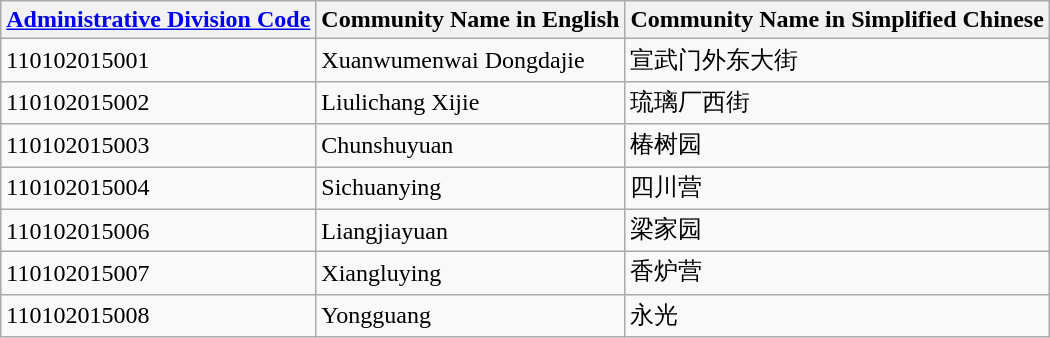<table class="wikitable sortable">
<tr>
<th><a href='#'>Administrative Division Code</a></th>
<th>Community Name in English</th>
<th>Community Name in Simplified Chinese</th>
</tr>
<tr>
<td>110102015001</td>
<td>Xuanwumenwai Dongdajie</td>
<td>宣武门外东大街</td>
</tr>
<tr>
<td>110102015002</td>
<td>Liulichang Xijie</td>
<td>琉璃厂西街</td>
</tr>
<tr>
<td>110102015003</td>
<td>Chunshuyuan</td>
<td>椿树园</td>
</tr>
<tr>
<td>110102015004</td>
<td>Sichuanying</td>
<td>四川营</td>
</tr>
<tr>
<td>110102015006</td>
<td>Liangjiayuan</td>
<td>梁家园</td>
</tr>
<tr>
<td>110102015007</td>
<td>Xiangluying</td>
<td>香炉营</td>
</tr>
<tr>
<td>110102015008</td>
<td>Yongguang</td>
<td>永光</td>
</tr>
</table>
